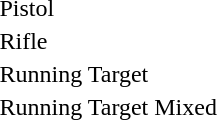<table>
<tr>
<td>Pistol</td>
<td></td>
<td></td>
<td></td>
</tr>
<tr>
<td>Rifle</td>
<td></td>
<td></td>
<td></td>
</tr>
<tr>
<td>Running Target</td>
<td></td>
<td></td>
<td></td>
</tr>
<tr>
<td>Running Target Mixed</td>
<td></td>
<td></td>
<td></td>
</tr>
</table>
